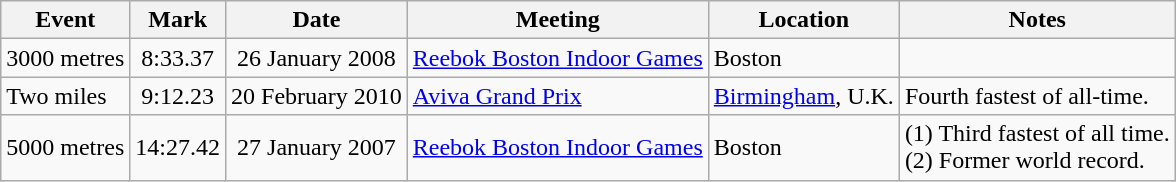<table class="wikitable" |]>
<tr>
<th>Event</th>
<th>Mark</th>
<th>Date</th>
<th>Meeting</th>
<th>Location</th>
<th>Notes</th>
</tr>
<tr>
<td>3000 metres</td>
<td align=center>8:33.37</td>
<td align=center>26 January 2008</td>
<td><a href='#'>Reebok Boston Indoor Games</a></td>
<td>Boston</td>
<td></td>
</tr>
<tr>
<td>Two miles</td>
<td align=center>9:12.23</td>
<td align=center>20 February 2010</td>
<td><a href='#'>Aviva Grand Prix</a></td>
<td><a href='#'>Birmingham</a>, U.K.</td>
<td>Fourth fastest of all-time.</td>
</tr>
<tr>
<td>5000 metres</td>
<td align=center>14:27.42</td>
<td align=center>27 January 2007</td>
<td><a href='#'>Reebok Boston Indoor Games</a></td>
<td>Boston</td>
<td>(1) Third fastest of all time.<br>(2) Former world record.</td>
</tr>
</table>
